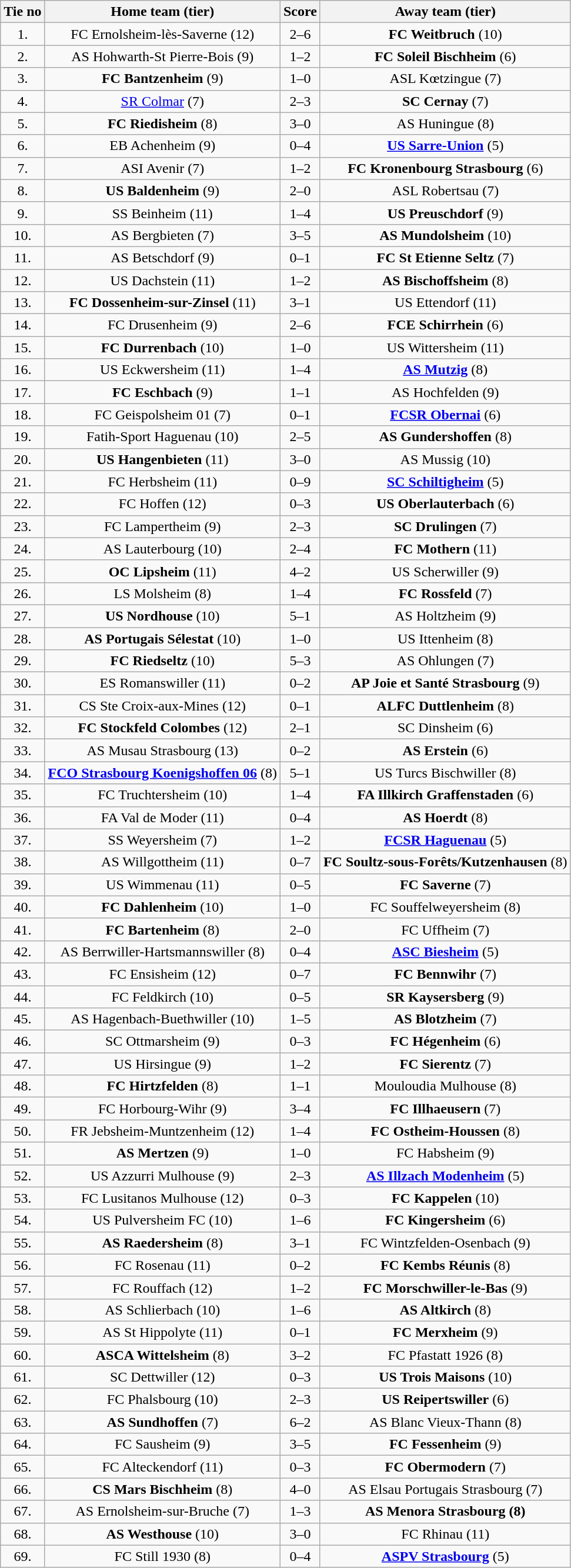<table class="wikitable" style="text-align: center">
<tr>
<th>Tie no</th>
<th>Home team (tier)</th>
<th>Score</th>
<th>Away team (tier)</th>
</tr>
<tr>
<td>1.</td>
<td>FC Ernolsheim-lès-Saverne (12)</td>
<td>2–6</td>
<td><strong>FC Weitbruch</strong> (10)</td>
</tr>
<tr>
<td>2.</td>
<td>AS Hohwarth-St Pierre-Bois (9)</td>
<td>1–2</td>
<td><strong>FC Soleil Bischheim</strong> (6)</td>
</tr>
<tr>
<td>3.</td>
<td><strong>FC Bantzenheim</strong> (9)</td>
<td>1–0</td>
<td>ASL Kœtzingue (7)</td>
</tr>
<tr>
<td>4.</td>
<td><a href='#'>SR Colmar</a> (7)</td>
<td>2–3</td>
<td><strong>SC Cernay</strong> (7)</td>
</tr>
<tr>
<td>5.</td>
<td><strong>FC Riedisheim</strong> (8)</td>
<td>3–0</td>
<td>AS Huningue (8)</td>
</tr>
<tr>
<td>6.</td>
<td>EB Achenheim (9)</td>
<td>0–4</td>
<td><strong><a href='#'>US Sarre-Union</a></strong> (5)</td>
</tr>
<tr>
<td>7.</td>
<td>ASI Avenir (7)</td>
<td>1–2 </td>
<td><strong>FC Kronenbourg Strasbourg</strong> (6)</td>
</tr>
<tr>
<td>8.</td>
<td><strong>US Baldenheim</strong> (9)</td>
<td>2–0 </td>
<td>ASL Robertsau (7)</td>
</tr>
<tr>
<td>9.</td>
<td>SS Beinheim (11)</td>
<td>1–4</td>
<td><strong>US Preuschdorf</strong> (9)</td>
</tr>
<tr>
<td>10.</td>
<td>AS Bergbieten (7)</td>
<td>3–5</td>
<td><strong>AS Mundolsheim</strong> (10)</td>
</tr>
<tr>
<td>11.</td>
<td>AS Betschdorf (9)</td>
<td>0–1</td>
<td><strong>FC St Etienne Seltz</strong> (7)</td>
</tr>
<tr>
<td>12.</td>
<td>US Dachstein (11)</td>
<td>1–2</td>
<td><strong>AS Bischoffsheim</strong> (8)</td>
</tr>
<tr>
<td>13.</td>
<td><strong>FC Dossenheim-sur-Zinsel</strong> (11)</td>
<td>3–1</td>
<td>US Ettendorf (11)</td>
</tr>
<tr>
<td>14.</td>
<td>FC Drusenheim (9)</td>
<td>2–6</td>
<td><strong>FCE Schirrhein</strong> (6)</td>
</tr>
<tr>
<td>15.</td>
<td><strong>FC Durrenbach</strong> (10)</td>
<td>1–0</td>
<td>US Wittersheim (11)</td>
</tr>
<tr>
<td>16.</td>
<td>US Eckwersheim (11)</td>
<td>1–4</td>
<td><strong><a href='#'>AS Mutzig</a></strong> (8)</td>
</tr>
<tr>
<td>17.</td>
<td><strong>FC Eschbach</strong> (9)</td>
<td>1–1 </td>
<td>AS Hochfelden (9)</td>
</tr>
<tr>
<td>18.</td>
<td>FC Geispolsheim 01 (7)</td>
<td>0–1</td>
<td><strong><a href='#'>FCSR Obernai</a></strong> (6)</td>
</tr>
<tr>
<td>19.</td>
<td>Fatih-Sport Haguenau (10)</td>
<td>2–5</td>
<td><strong>AS Gundershoffen</strong> (8)</td>
</tr>
<tr>
<td>20.</td>
<td><strong>US Hangenbieten</strong> (11)</td>
<td>3–0</td>
<td>AS Mussig (10)</td>
</tr>
<tr>
<td>21.</td>
<td>FC Herbsheim (11)</td>
<td>0–9</td>
<td><strong><a href='#'>SC Schiltigheim</a></strong> (5)</td>
</tr>
<tr>
<td>22.</td>
<td>FC Hoffen (12)</td>
<td>0–3</td>
<td><strong>US Oberlauterbach</strong> (6)</td>
</tr>
<tr>
<td>23.</td>
<td>FC Lampertheim (9)</td>
<td>2–3</td>
<td><strong>SC Drulingen</strong> (7)</td>
</tr>
<tr>
<td>24.</td>
<td>AS Lauterbourg (10)</td>
<td>2–4</td>
<td><strong>FC Mothern</strong> (11)</td>
</tr>
<tr>
<td>25.</td>
<td><strong>OC Lipsheim</strong> (11)</td>
<td>4–2</td>
<td>US Scherwiller (9)</td>
</tr>
<tr>
<td>26.</td>
<td>LS Molsheim (8)</td>
<td>1–4</td>
<td><strong>FC Rossfeld</strong> (7)</td>
</tr>
<tr>
<td>27.</td>
<td><strong>US Nordhouse</strong> (10)</td>
<td>5–1</td>
<td>AS Holtzheim (9)</td>
</tr>
<tr>
<td>28.</td>
<td><strong>AS Portugais Sélestat</strong> (10)</td>
<td>1–0</td>
<td>US Ittenheim (8)</td>
</tr>
<tr>
<td>29.</td>
<td><strong>FC Riedseltz</strong> (10)</td>
<td>5–3 </td>
<td>AS Ohlungen (7)</td>
</tr>
<tr>
<td>30.</td>
<td>ES Romanswiller (11)</td>
<td>0–2</td>
<td><strong>AP Joie et Santé Strasbourg</strong> (9)</td>
</tr>
<tr>
<td>31.</td>
<td>CS Ste Croix-aux-Mines (12)</td>
<td>0–1</td>
<td><strong>ALFC Duttlenheim</strong> (8)</td>
</tr>
<tr>
<td>32.</td>
<td><strong>FC Stockfeld Colombes</strong> (12)</td>
<td>2–1</td>
<td>SC Dinsheim (6)</td>
</tr>
<tr>
<td>33.</td>
<td>AS Musau Strasbourg (13)</td>
<td>0–2</td>
<td><strong>AS Erstein</strong> (6)</td>
</tr>
<tr>
<td>34.</td>
<td><strong><a href='#'>FCO Strasbourg Koenigshoffen 06</a></strong> (8)</td>
<td>5–1</td>
<td>US Turcs Bischwiller (8)</td>
</tr>
<tr>
<td>35.</td>
<td>FC Truchtersheim (10)</td>
<td>1–4</td>
<td><strong>FA Illkirch Graffenstaden</strong> (6)</td>
</tr>
<tr>
<td>36.</td>
<td>FA Val de Moder (11)</td>
<td>0–4</td>
<td><strong>AS Hoerdt</strong> (8)</td>
</tr>
<tr>
<td>37.</td>
<td>SS Weyersheim (7)</td>
<td>1–2</td>
<td><strong><a href='#'>FCSR Haguenau</a></strong> (5)</td>
</tr>
<tr>
<td>38.</td>
<td>AS Willgottheim (11)</td>
<td>0–7</td>
<td><strong>FC Soultz-sous-Forêts/Kutzenhausen</strong> (8)</td>
</tr>
<tr>
<td>39.</td>
<td>US Wimmenau (11)</td>
<td>0–5</td>
<td><strong>FC Saverne</strong> (7)</td>
</tr>
<tr>
<td>40.</td>
<td><strong>FC Dahlenheim</strong> (10)</td>
<td>1–0</td>
<td>FC Souffelweyersheim (8)</td>
</tr>
<tr>
<td>41.</td>
<td><strong>FC Bartenheim</strong> (8)</td>
<td>2–0</td>
<td>FC Uffheim (7)</td>
</tr>
<tr>
<td>42.</td>
<td>AS Berrwiller-Hartsmannswiller (8)</td>
<td>0–4</td>
<td><strong><a href='#'>ASC Biesheim</a></strong> (5)</td>
</tr>
<tr>
<td>43.</td>
<td>FC Ensisheim (12)</td>
<td>0–7</td>
<td><strong>FC Bennwihr</strong> (7)</td>
</tr>
<tr>
<td>44.</td>
<td>FC Feldkirch (10)</td>
<td>0–5</td>
<td><strong>SR Kaysersberg</strong> (9)</td>
</tr>
<tr>
<td>45.</td>
<td>AS Hagenbach-Buethwiller (10)</td>
<td>1–5</td>
<td><strong>AS Blotzheim</strong> (7)</td>
</tr>
<tr>
<td>46.</td>
<td>SC Ottmarsheim (9)</td>
<td>0–3</td>
<td><strong>FC Hégenheim</strong> (6)</td>
</tr>
<tr>
<td>47.</td>
<td>US Hirsingue (9)</td>
<td>1–2</td>
<td><strong>FC Sierentz</strong> (7)</td>
</tr>
<tr>
<td>48.</td>
<td><strong>FC Hirtzfelden</strong> (8)</td>
<td>1–1 </td>
<td>Mouloudia Mulhouse (8)</td>
</tr>
<tr>
<td>49.</td>
<td>FC Horbourg-Wihr (9)</td>
<td>3–4</td>
<td><strong>FC Illhaeusern</strong> (7)</td>
</tr>
<tr>
<td>50.</td>
<td>FR Jebsheim-Muntzenheim (12)</td>
<td>1–4</td>
<td><strong>FC Ostheim-Houssen</strong> (8)</td>
</tr>
<tr>
<td>51.</td>
<td><strong>AS Mertzen</strong> (9)</td>
<td>1–0</td>
<td>FC Habsheim (9)</td>
</tr>
<tr>
<td>52.</td>
<td>US Azzurri Mulhouse (9)</td>
<td>2–3</td>
<td><strong><a href='#'>AS Illzach Modenheim</a></strong> (5)</td>
</tr>
<tr>
<td>53.</td>
<td>FC Lusitanos Mulhouse (12)</td>
<td>0–3</td>
<td><strong>FC Kappelen</strong> (10)</td>
</tr>
<tr>
<td>54.</td>
<td>US Pulversheim FC (10)</td>
<td>1–6</td>
<td><strong>FC Kingersheim</strong> (6)</td>
</tr>
<tr>
<td>55.</td>
<td><strong>AS Raedersheim</strong> (8)</td>
<td>3–1</td>
<td>FC Wintzfelden-Osenbach (9)</td>
</tr>
<tr>
<td>56.</td>
<td>FC Rosenau (11)</td>
<td>0–2</td>
<td><strong>FC Kembs Réunis</strong> (8)</td>
</tr>
<tr>
<td>57.</td>
<td>FC Rouffach (12)</td>
<td>1–2</td>
<td><strong>FC Morschwiller-le-Bas</strong> (9)</td>
</tr>
<tr>
<td>58.</td>
<td>AS Schlierbach (10)</td>
<td>1–6</td>
<td><strong>AS Altkirch</strong> (8)</td>
</tr>
<tr>
<td>59.</td>
<td>AS St Hippolyte (11)</td>
<td>0–1</td>
<td><strong>FC Merxheim</strong> (9)</td>
</tr>
<tr>
<td>60.</td>
<td><strong>ASCA Wittelsheim</strong> (8)</td>
<td>3–2 </td>
<td>FC Pfastatt 1926 (8)</td>
</tr>
<tr>
<td>61.</td>
<td>SC Dettwiller (12)</td>
<td>0–3</td>
<td><strong>US Trois Maisons</strong> (10)</td>
</tr>
<tr>
<td>62.</td>
<td>FC Phalsbourg (10)</td>
<td>2–3 </td>
<td><strong>US Reipertswiller</strong> (6)</td>
</tr>
<tr>
<td>63.</td>
<td><strong>AS Sundhoffen</strong> (7)</td>
<td>6–2</td>
<td>AS Blanc Vieux-Thann (8)</td>
</tr>
<tr>
<td>64.</td>
<td>FC Sausheim (9)</td>
<td>3–5</td>
<td><strong>FC Fessenheim</strong> (9)</td>
</tr>
<tr>
<td>65.</td>
<td>FC Alteckendorf (11)</td>
<td>0–3</td>
<td><strong>FC Obermodern</strong> (7)</td>
</tr>
<tr>
<td>66.</td>
<td><strong>CS Mars Bischheim</strong> (8)</td>
<td>4–0</td>
<td>AS Elsau Portugais Strasbourg (7)</td>
</tr>
<tr>
<td>67.</td>
<td>AS Ernolsheim-sur-Bruche (7)</td>
<td>1–3 </td>
<td><strong>AS Menora Strasbourg (8)</strong></td>
</tr>
<tr>
<td>68.</td>
<td><strong>AS Westhouse</strong> (10)</td>
<td>3–0</td>
<td>FC Rhinau (11)</td>
</tr>
<tr>
<td>69.</td>
<td>FC Still 1930 (8)</td>
<td>0–4</td>
<td><strong><a href='#'>ASPV Strasbourg</a></strong> (5)</td>
</tr>
</table>
